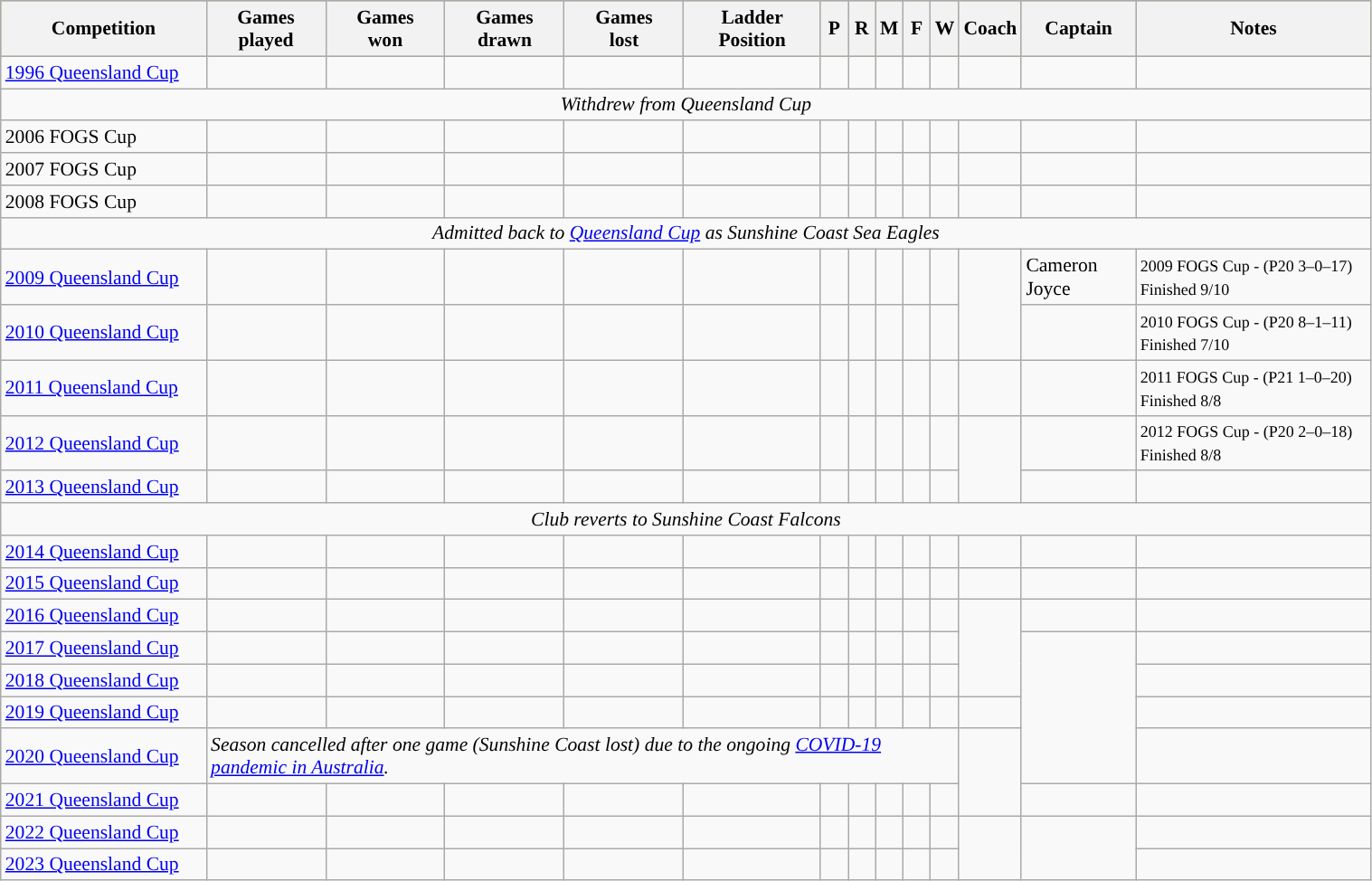<table class="wikitable"  style="width:80%; font-size:90%;">
<tr style="background:#bdb76b;">
<th style="width:15%;">Competition</th>
<th>Games<br>played</th>
<th>Games<br>won</th>
<th>Games<br>drawn</th>
<th>Games<br>lost</th>
<th>Ladder<br>Position</th>
<th style="width:2%;">P</th>
<th style="width:2%;">R</th>
<th style="width:2%;">M</th>
<th style="width:2%;">F</th>
<th style="width:2%;">W</th>
<th>Coach</th>
<th>Captain</th>
<th>Notes</th>
</tr>
<tr>
<td><a href='#'>1996 Queensland Cup</a></td>
<td></td>
<td></td>
<td></td>
<td></td>
<td></td>
<td></td>
<td></td>
<td></td>
<td></td>
<td></td>
<td></td>
<td></td>
<td></td>
</tr>
<tr>
<td colspan="14" style="text-align:center;"><em>Withdrew from Queensland Cup</em></td>
</tr>
<tr>
<td>2006 FOGS Cup</td>
<td></td>
<td></td>
<td></td>
<td></td>
<td></td>
<td></td>
<td></td>
<td></td>
<td></td>
<td></td>
<td></td>
<td></td>
<td></td>
</tr>
<tr>
<td>2007 FOGS Cup</td>
<td></td>
<td></td>
<td></td>
<td></td>
<td></td>
<td></td>
<td></td>
<td></td>
<td></td>
<td></td>
<td></td>
<td></td>
<td></td>
</tr>
<tr>
<td>2008 FOGS Cup</td>
<td></td>
<td></td>
<td></td>
<td></td>
<td></td>
<td></td>
<td></td>
<td></td>
<td></td>
<td></td>
<td></td>
<td></td>
<td></td>
</tr>
<tr>
<td colspan="14" style="text-align:center;"><em>Admitted back to <a href='#'>Queensland Cup</a> as Sunshine Coast Sea Eagles</em></td>
</tr>
<tr>
<td><a href='#'>2009 Queensland Cup</a></td>
<td></td>
<td></td>
<td></td>
<td></td>
<td></td>
<td></td>
<td></td>
<td></td>
<td></td>
<td></td>
<td rowspan="2"></td>
<td>Cameron Joyce</td>
<td><small>2009 FOGS Cup - (P20 3–0–17) Finished 9/10</small></td>
</tr>
<tr>
<td><a href='#'>2010 Queensland Cup</a></td>
<td></td>
<td></td>
<td></td>
<td></td>
<td></td>
<td></td>
<td></td>
<td></td>
<td></td>
<td></td>
<td></td>
<td><small>2010 FOGS Cup - (P20 8–1–11) Finished 7/10</small></td>
</tr>
<tr>
<td><a href='#'>2011 Queensland Cup</a></td>
<td></td>
<td></td>
<td></td>
<td></td>
<td></td>
<td></td>
<td></td>
<td></td>
<td></td>
<td></td>
<td></td>
<td></td>
<td><small>2011 FOGS Cup - (P21 1–0–20) Finished 8/8</small></td>
</tr>
<tr>
<td><a href='#'>2012 Queensland Cup</a></td>
<td></td>
<td></td>
<td></td>
<td></td>
<td></td>
<td></td>
<td></td>
<td></td>
<td></td>
<td></td>
<td rowspan="2"></td>
<td></td>
<td><small>2012 FOGS Cup - (P20 2–0–18) Finished 8/8</small></td>
</tr>
<tr>
<td><a href='#'>2013 Queensland Cup</a></td>
<td></td>
<td></td>
<td></td>
<td></td>
<td></td>
<td></td>
<td></td>
<td></td>
<td></td>
<td></td>
<td></td>
<td></td>
</tr>
<tr>
<td colspan="14" style="text-align:center;"><em>Club reverts to Sunshine Coast Falcons</em></td>
</tr>
<tr>
<td><a href='#'>2014 Queensland Cup</a></td>
<td></td>
<td></td>
<td></td>
<td></td>
<td></td>
<td></td>
<td></td>
<td></td>
<td></td>
<td></td>
<td></td>
<td></td>
<td></td>
</tr>
<tr>
<td><a href='#'>2015 Queensland Cup</a></td>
<td></td>
<td></td>
<td></td>
<td></td>
<td></td>
<td></td>
<td></td>
<td></td>
<td></td>
<td></td>
<td></td>
<td></td>
<td></td>
</tr>
<tr>
<td><a href='#'>2016 Queensland Cup</a></td>
<td></td>
<td></td>
<td></td>
<td></td>
<td></td>
<td></td>
<td></td>
<td></td>
<td></td>
<td></td>
<td rowspan="3"></td>
<td></td>
<td></td>
</tr>
<tr>
<td><a href='#'>2017 Queensland Cup</a></td>
<td></td>
<td></td>
<td></td>
<td></td>
<td></td>
<td></td>
<td></td>
<td></td>
<td></td>
<td></td>
<td rowspan="4"></td>
<td></td>
</tr>
<tr>
<td><a href='#'>2018 Queensland Cup</a></td>
<td></td>
<td></td>
<td></td>
<td></td>
<td></td>
<td></td>
<td></td>
<td></td>
<td></td>
<td></td>
<td></td>
</tr>
<tr>
<td><a href='#'>2019 Queensland Cup</a></td>
<td></td>
<td></td>
<td></td>
<td></td>
<td></td>
<td></td>
<td></td>
<td></td>
<td></td>
<td></td>
<td></td>
<td></td>
</tr>
<tr>
<td><a href='#'>2020 Queensland Cup</a></td>
<td colspan="10"><em>Season cancelled after one game (Sunshine Coast lost) due to the ongoing <a href='#'>COVID-19 pandemic in Australia</a>.</em></td>
<td rowspan='2"'></td>
<td></td>
</tr>
<tr>
<td><a href='#'>2021 Queensland Cup</a></td>
<td></td>
<td></td>
<td></td>
<td></td>
<td></td>
<td></td>
<td></td>
<td></td>
<td></td>
<td></td>
<td></td>
<td></td>
</tr>
<tr>
<td><a href='#'>2022 Queensland Cup</a></td>
<td></td>
<td></td>
<td></td>
<td></td>
<td></td>
<td></td>
<td></td>
<td></td>
<td></td>
<td></td>
<td rowspan=2></td>
<td rowspan=2></td>
<td></td>
</tr>
<tr>
<td><a href='#'>2023 Queensland Cup</a></td>
<td></td>
<td></td>
<td></td>
<td></td>
<td></td>
<td></td>
<td></td>
<td></td>
<td></td>
<td></td>
<td></td>
</tr>
</table>
